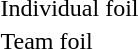<table>
<tr>
<td>Individual foil</td>
<td></td>
<td></td>
<td></td>
</tr>
<tr>
<td>Team foil</td>
<td></td>
<td></td>
<td></td>
</tr>
</table>
